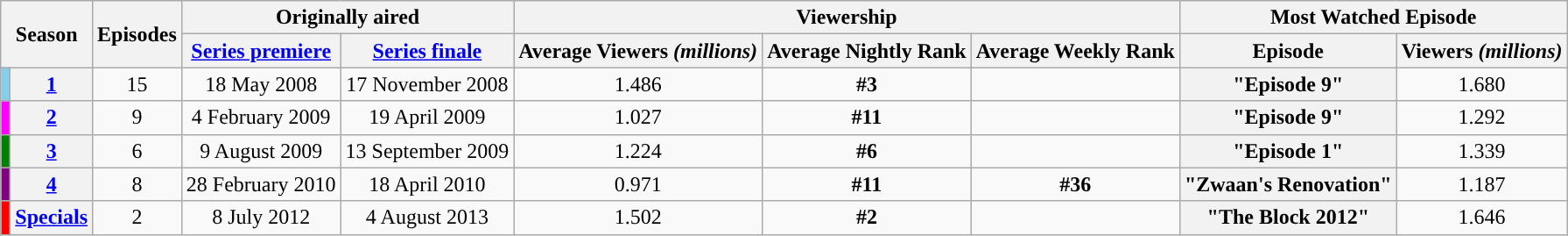<table class="wikitable" style="text-align: center;">
<tr>
<th scope="col" colspan="2" rowspan="2">Season</th>
<th scope="col" rowspan="2">Episodes</th>
<th scope="col" colspan="2">Originally aired</th>
<th scope="col" colspan="3">Viewership</th>
<th scope="col" colspan="3">Most Watched Episode</th>
</tr>
<tr>
<th scope="col"><a href='#'>Series premiere</a></th>
<th scope="col"><a href='#'>Series finale</a></th>
<th scope="col">Average Viewers <em>(millions)</em></th>
<th scope="col">Average Nightly Rank</th>
<th scope="col">Average Weekly Rank</th>
<th scope="col">Episode</th>
<th scope="col">Viewers <em>(millions)</em></th>
</tr>
<tr style="text-align:center;">
<td bgcolor="skyblue"></td>
<th><a href='#'>1</a></th>
<td>15</td>
<td>18 May 2008</td>
<td>17 November 2008</td>
<td>1.486</td>
<td><strong>#3</strong></td>
<td></td>
<th>"Episode 9"</th>
<td>1.680</td>
</tr>
<tr style="text-align:center;">
<td bgcolor="magenta"></td>
<th><a href='#'>2</a></th>
<td>9</td>
<td>4 February 2009</td>
<td>19 April 2009</td>
<td>1.027</td>
<td><strong>#11</strong></td>
<td></td>
<th>"Episode 9"</th>
<td>1.292</td>
</tr>
<tr style="text-align:center;">
<td bgcolor="green"></td>
<th><a href='#'>3</a></th>
<td>6</td>
<td>9 August 2009</td>
<td>13 September 2009</td>
<td>1.224</td>
<td><strong>#6</strong></td>
<td></td>
<th>"Episode 1"</th>
<td>1.339</td>
</tr>
<tr style="text-align:center;">
<td bgcolor="purple"></td>
<th><a href='#'>4</a></th>
<td>8</td>
<td>28 February 2010</td>
<td>18 April 2010</td>
<td>0.971</td>
<td><strong>#11</strong></td>
<td><strong>#36</strong></td>
<th>"Zwaan's Renovation"</th>
<td>1.187</td>
</tr>
<tr style="text-align:center;">
<td bgcolor="red"></td>
<th><a href='#'>Specials</a></th>
<td>2</td>
<td>8 July 2012</td>
<td>4 August 2013</td>
<td>1.502</td>
<td><strong>#2</strong></td>
<td></td>
<th>"The Block 2012"</th>
<td>1.646</td>
</tr>
</table>
